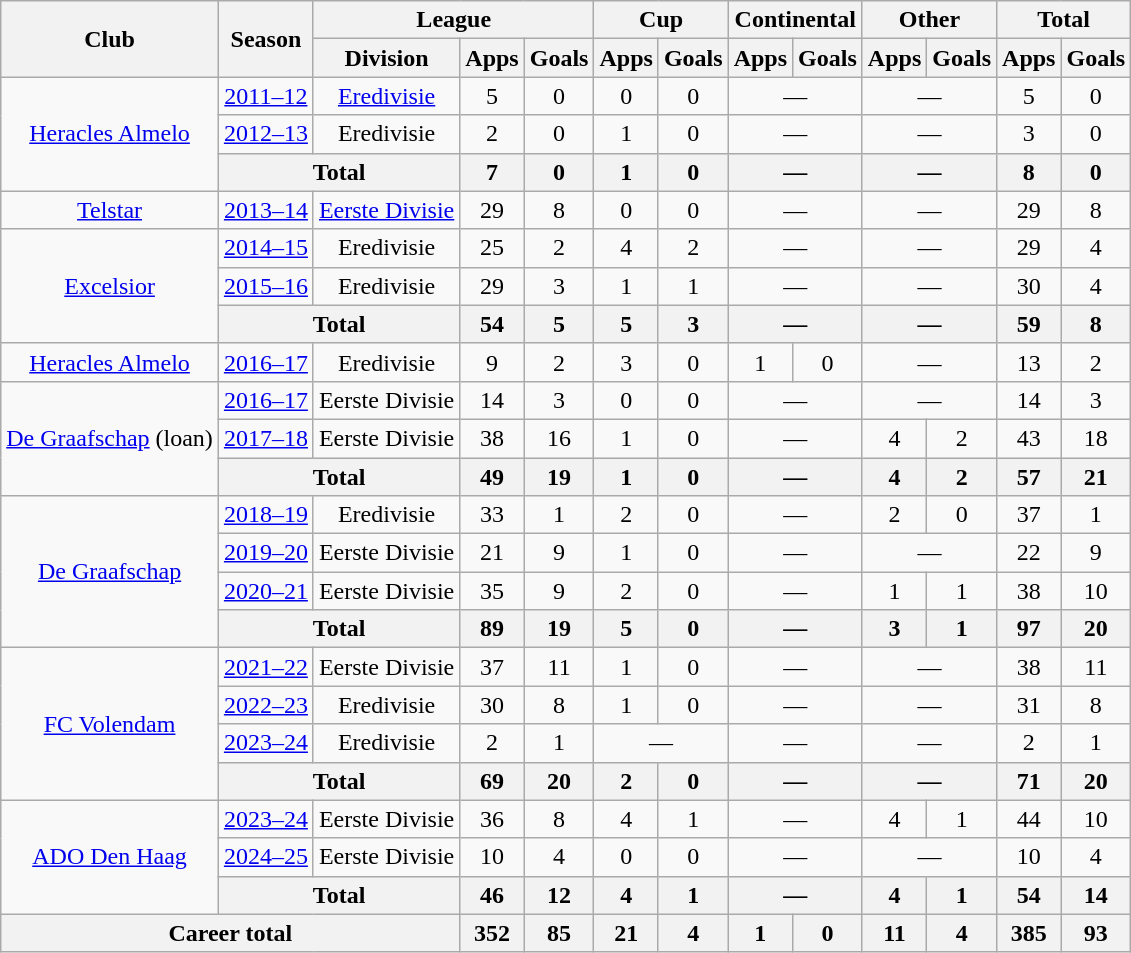<table class="wikitable" style="text-align:center">
<tr>
<th rowspan="2">Club</th>
<th rowspan="2">Season</th>
<th colspan="3">League</th>
<th colspan="2">Cup</th>
<th colspan="2">Continental</th>
<th colspan="2">Other</th>
<th colspan="2">Total</th>
</tr>
<tr>
<th>Division</th>
<th>Apps</th>
<th>Goals</th>
<th>Apps</th>
<th>Goals</th>
<th>Apps</th>
<th>Goals</th>
<th>Apps</th>
<th>Goals</th>
<th>Apps</th>
<th>Goals</th>
</tr>
<tr>
<td rowspan=3><a href='#'>Heracles Almelo</a></td>
<td><a href='#'>2011–12</a></td>
<td><a href='#'>Eredivisie</a></td>
<td>5</td>
<td>0</td>
<td>0</td>
<td>0</td>
<td colspan=2>—</td>
<td colspan=2>—</td>
<td>5</td>
<td>0</td>
</tr>
<tr>
<td><a href='#'>2012–13</a></td>
<td>Eredivisie</td>
<td>2</td>
<td>0</td>
<td>1</td>
<td>0</td>
<td colspan=2>—</td>
<td colspan=2>—</td>
<td>3</td>
<td>0</td>
</tr>
<tr>
<th colspan="2">Total</th>
<th>7</th>
<th>0</th>
<th>1</th>
<th>0</th>
<th colspan=2>—</th>
<th colspan=2>—</th>
<th>8</th>
<th>0</th>
</tr>
<tr>
<td><a href='#'>Telstar</a></td>
<td><a href='#'>2013–14</a></td>
<td><a href='#'>Eerste Divisie</a></td>
<td>29</td>
<td>8</td>
<td>0</td>
<td>0</td>
<td colspan=2>—</td>
<td colspan=2>—</td>
<td>29</td>
<td>8</td>
</tr>
<tr>
<td rowspan=3><a href='#'>Excelsior</a></td>
<td><a href='#'>2014–15</a></td>
<td>Eredivisie</td>
<td>25</td>
<td>2</td>
<td>4</td>
<td>2</td>
<td colspan=2>—</td>
<td colspan=2>—</td>
<td>29</td>
<td>4</td>
</tr>
<tr>
<td><a href='#'>2015–16</a></td>
<td>Eredivisie</td>
<td>29</td>
<td>3</td>
<td>1</td>
<td>1</td>
<td colspan=2>—</td>
<td colspan=2>—</td>
<td>30</td>
<td>4</td>
</tr>
<tr>
<th colspan="2">Total</th>
<th>54</th>
<th>5</th>
<th>5</th>
<th>3</th>
<th colspan=2>—</th>
<th colspan=2>—</th>
<th>59</th>
<th>8</th>
</tr>
<tr>
<td><a href='#'>Heracles Almelo</a></td>
<td><a href='#'>2016–17</a></td>
<td>Eredivisie</td>
<td>9</td>
<td>2</td>
<td>3</td>
<td>0</td>
<td>1</td>
<td>0</td>
<td colspan=2>—</td>
<td>13</td>
<td>2</td>
</tr>
<tr>
<td rowspan=3><a href='#'>De Graafschap</a> (loan)</td>
<td><a href='#'>2016–17</a></td>
<td>Eerste Divisie</td>
<td>14</td>
<td>3</td>
<td>0</td>
<td>0</td>
<td colspan=2>—</td>
<td colspan=2>—</td>
<td>14</td>
<td>3</td>
</tr>
<tr>
<td><a href='#'>2017–18</a></td>
<td>Eerste Divisie</td>
<td>38</td>
<td>16</td>
<td>1</td>
<td>0</td>
<td colspan=2>—</td>
<td>4</td>
<td>2</td>
<td>43</td>
<td>18</td>
</tr>
<tr>
<th colspan=2>Total</th>
<th>49</th>
<th>19</th>
<th>1</th>
<th>0</th>
<th colspan=2>—</th>
<th>4</th>
<th>2</th>
<th>57</th>
<th>21</th>
</tr>
<tr>
<td rowspan="4"><a href='#'>De Graafschap</a></td>
<td><a href='#'>2018–19</a></td>
<td>Eredivisie</td>
<td>33</td>
<td>1</td>
<td>2</td>
<td>0</td>
<td colspan=2>—</td>
<td>2</td>
<td>0</td>
<td>37</td>
<td>1</td>
</tr>
<tr>
<td><a href='#'>2019–20</a></td>
<td>Eerste Divisie</td>
<td>21</td>
<td>9</td>
<td>1</td>
<td>0</td>
<td colspan=2>—</td>
<td colspan=2>—</td>
<td>22</td>
<td>9</td>
</tr>
<tr>
<td><a href='#'>2020–21</a></td>
<td>Eerste Divisie</td>
<td>35</td>
<td>9</td>
<td>2</td>
<td>0</td>
<td colspan=2>—</td>
<td>1</td>
<td>1</td>
<td>38</td>
<td>10</td>
</tr>
<tr>
<th colspan="2">Total</th>
<th>89</th>
<th>19</th>
<th>5</th>
<th>0</th>
<th colspan=2>—</th>
<th>3</th>
<th>1</th>
<th>97</th>
<th>20</th>
</tr>
<tr>
<td rowspan="4"><a href='#'>FC Volendam</a></td>
<td><a href='#'>2021–22</a></td>
<td>Eerste Divisie</td>
<td>37</td>
<td>11</td>
<td>1</td>
<td>0</td>
<td colspan=2>—</td>
<td colspan=2>—</td>
<td>38</td>
<td>11</td>
</tr>
<tr>
<td><a href='#'>2022–23</a></td>
<td>Eredivisie</td>
<td>30</td>
<td>8</td>
<td>1</td>
<td>0</td>
<td colspan=2>—</td>
<td colspan=2>—</td>
<td>31</td>
<td>8</td>
</tr>
<tr>
<td><a href='#'>2023–24</a></td>
<td>Eredivisie</td>
<td>2</td>
<td>1</td>
<td colspan=2>—</td>
<td colspan=2>—</td>
<td colspan=2>—</td>
<td>2</td>
<td>1</td>
</tr>
<tr>
<th colspan="2">Total</th>
<th>69</th>
<th>20</th>
<th>2</th>
<th>0</th>
<th colspan=2>—</th>
<th colspan=2>—</th>
<th>71</th>
<th>20</th>
</tr>
<tr>
<td rowspan="3"><a href='#'>ADO Den Haag</a></td>
<td><a href='#'>2023–24</a></td>
<td>Eerste Divisie</td>
<td>36</td>
<td>8</td>
<td>4</td>
<td>1</td>
<td colspan=2>—</td>
<td>4</td>
<td>1</td>
<td>44</td>
<td>10</td>
</tr>
<tr>
<td><a href='#'>2024–25</a></td>
<td>Eerste Divisie</td>
<td>10</td>
<td>4</td>
<td>0</td>
<td>0</td>
<td colspan=2>—</td>
<td colspan=2>—</td>
<td>10</td>
<td>4</td>
</tr>
<tr>
<th colspan="2">Total</th>
<th>46</th>
<th>12</th>
<th>4</th>
<th>1</th>
<th colspan=2>—</th>
<th>4</th>
<th>1</th>
<th>54</th>
<th>14</th>
</tr>
<tr>
<th colspan=3>Career total</th>
<th>352</th>
<th>85</th>
<th>21</th>
<th>4</th>
<th>1</th>
<th>0</th>
<th>11</th>
<th>4</th>
<th>385</th>
<th>93</th>
</tr>
</table>
